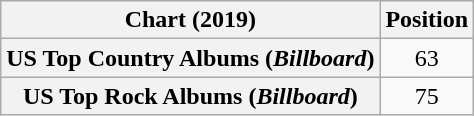<table class="wikitable sortable plainrowheaders" style="text-align:center">
<tr>
<th scope="col">Chart (2019)</th>
<th scope="col">Position</th>
</tr>
<tr>
<th scope="row">US Top Country Albums (<em>Billboard</em>)</th>
<td>63</td>
</tr>
<tr>
<th scope="row">US Top Rock Albums (<em>Billboard</em>)</th>
<td>75</td>
</tr>
</table>
